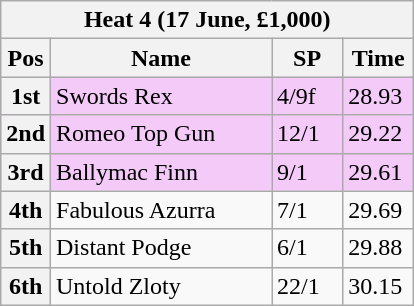<table class="wikitable">
<tr>
<th colspan="6">Heat 4 (17 June, £1,000)</th>
</tr>
<tr>
<th width=20>Pos</th>
<th width=140>Name</th>
<th width=40>SP</th>
<th width=40>Time</th>
</tr>
<tr style="background: #f4caf9;">
<th>1st</th>
<td>Swords Rex</td>
<td>4/9f</td>
<td>28.93</td>
</tr>
<tr style="background: #f4caf9;">
<th>2nd</th>
<td>Romeo Top Gun</td>
<td>12/1</td>
<td>29.22</td>
</tr>
<tr style="background: #f4caf9;">
<th>3rd</th>
<td>Ballymac Finn</td>
<td>9/1</td>
<td>29.61</td>
</tr>
<tr>
<th>4th</th>
<td>Fabulous Azurra</td>
<td>7/1</td>
<td>29.69</td>
</tr>
<tr>
<th>5th</th>
<td>Distant Podge</td>
<td>6/1</td>
<td>29.88</td>
</tr>
<tr>
<th>6th</th>
<td>Untold Zloty</td>
<td>22/1</td>
<td>30.15</td>
</tr>
</table>
